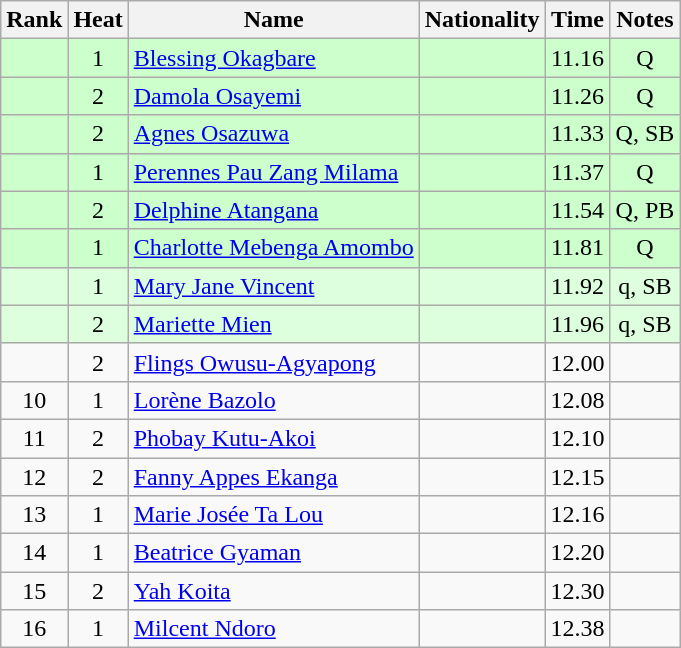<table class="wikitable sortable" style="text-align:center">
<tr>
<th>Rank</th>
<th>Heat</th>
<th>Name</th>
<th>Nationality</th>
<th>Time</th>
<th>Notes</th>
</tr>
<tr bgcolor=ccffcc>
<td></td>
<td>1</td>
<td align=left><a href='#'>Blessing Okagbare</a></td>
<td align=left></td>
<td>11.16</td>
<td>Q</td>
</tr>
<tr bgcolor=ccffcc>
<td></td>
<td>2</td>
<td align=left><a href='#'>Damola Osayemi</a></td>
<td align=left></td>
<td>11.26</td>
<td>Q</td>
</tr>
<tr bgcolor=ccffcc>
<td></td>
<td>2</td>
<td align=left><a href='#'>Agnes Osazuwa</a></td>
<td align=left></td>
<td>11.33</td>
<td>Q, SB</td>
</tr>
<tr bgcolor=ccffcc>
<td></td>
<td>1</td>
<td align=left><a href='#'>Perennes Pau Zang Milama</a></td>
<td align=left></td>
<td>11.37</td>
<td>Q</td>
</tr>
<tr bgcolor=ccffcc>
<td></td>
<td>2</td>
<td align=left><a href='#'>Delphine Atangana</a></td>
<td align=left></td>
<td>11.54</td>
<td>Q, PB</td>
</tr>
<tr bgcolor=ccffcc>
<td></td>
<td>1</td>
<td align=left><a href='#'>Charlotte Mebenga Amombo</a></td>
<td align=left></td>
<td>11.81</td>
<td>Q</td>
</tr>
<tr bgcolor=ddffdd>
<td></td>
<td>1</td>
<td align=left><a href='#'>Mary Jane Vincent</a></td>
<td align=left></td>
<td>11.92</td>
<td>q, SB</td>
</tr>
<tr bgcolor=ddffdd>
<td></td>
<td>2</td>
<td align=left><a href='#'>Mariette Mien</a></td>
<td align=left></td>
<td>11.96</td>
<td>q, SB</td>
</tr>
<tr>
<td></td>
<td>2</td>
<td align=left><a href='#'>Flings Owusu-Agyapong</a></td>
<td align=left></td>
<td>12.00</td>
<td></td>
</tr>
<tr>
<td>10</td>
<td>1</td>
<td align=left><a href='#'>Lorène Bazolo</a></td>
<td align=left></td>
<td>12.08</td>
<td></td>
</tr>
<tr>
<td>11</td>
<td>2</td>
<td align=left><a href='#'>Phobay Kutu-Akoi</a></td>
<td align=left></td>
<td>12.10</td>
<td></td>
</tr>
<tr>
<td>12</td>
<td>2</td>
<td align=left><a href='#'>Fanny Appes Ekanga</a></td>
<td align=left></td>
<td>12.15</td>
<td></td>
</tr>
<tr>
<td>13</td>
<td>1</td>
<td align=left><a href='#'>Marie Josée Ta Lou</a></td>
<td align=left></td>
<td>12.16</td>
<td></td>
</tr>
<tr>
<td>14</td>
<td>1</td>
<td align=left><a href='#'>Beatrice Gyaman</a></td>
<td align=left></td>
<td>12.20</td>
<td></td>
</tr>
<tr>
<td>15</td>
<td>2</td>
<td align=left><a href='#'>Yah Koita</a></td>
<td align=left></td>
<td>12.30</td>
<td></td>
</tr>
<tr>
<td>16</td>
<td>1</td>
<td align=left><a href='#'>Milcent Ndoro</a></td>
<td align=left></td>
<td>12.38</td>
<td></td>
</tr>
</table>
